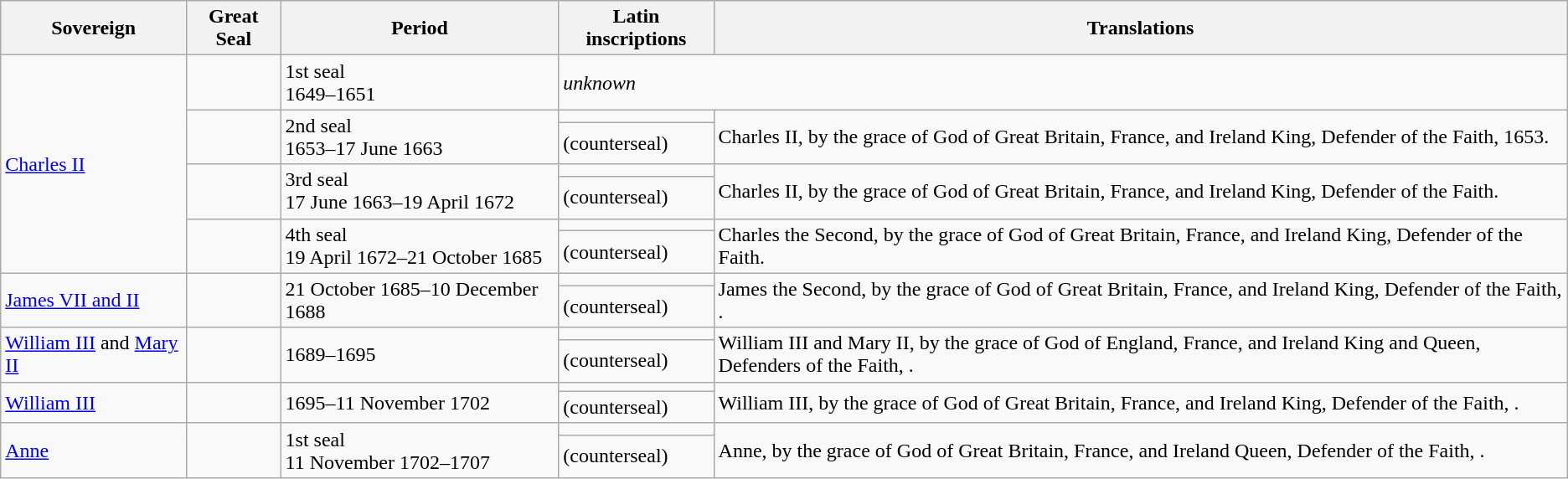<table class="wikitable">
<tr>
<th>Sovereign</th>
<th>Great Seal</th>
<th>Period</th>
<th>Latin inscriptions</th>
<th>Translations</th>
</tr>
<tr>
<td rowspan="7"><a href='#'>Charles II</a></td>
<td></td>
<td>1st seal<br>1649–1651</td>
<td colspan="2"><em>unknown</em></td>
</tr>
<tr>
<td rowspan="2"></td>
<td rowspan="2">2nd seal<br>1653–17 June 1663</td>
<td></td>
<td rowspan="2">Charles II, by the grace of God of Great Britain, France, and Ireland King, Defender of the Faith, 1653.</td>
</tr>
<tr>
<td> (counterseal)</td>
</tr>
<tr>
<td rowspan="2"></td>
<td rowspan="2">3rd seal<br>17 June 1663–19 April 1672</td>
<td></td>
<td rowspan="2">Charles II, by the grace of God of Great Britain, France, and Ireland King, Defender of the Faith.</td>
</tr>
<tr>
<td> (counterseal)</td>
</tr>
<tr>
<td rowspan="2"></td>
<td rowspan="2">4th seal<br>19 April 1672–21 October 1685</td>
<td></td>
<td rowspan="2">Charles the Second, by the grace of God of Great Britain, France, and Ireland King, Defender of the Faith.</td>
</tr>
<tr>
<td> (counterseal)</td>
</tr>
<tr>
<td rowspan="2"><a href='#'>James VII and II</a></td>
<td rowspan="2"></td>
<td rowspan="2">21 October 1685–10 December 1688</td>
<td></td>
<td rowspan="2">James the Second, by the grace of God of Great Britain, France, and Ireland King, Defender of the Faith, .</td>
</tr>
<tr>
<td> (counterseal)</td>
</tr>
<tr>
<td rowspan="2"><a href='#'>William III</a> and <a href='#'>Mary II</a></td>
<td rowspan="2"></td>
<td rowspan="2">1689–1695</td>
<td></td>
<td rowspan="2">William III and Mary II, by the grace of God of England, France, and Ireland King and Queen, Defenders of the Faith, .</td>
</tr>
<tr>
<td> (counterseal)</td>
</tr>
<tr>
<td rowspan="2"><a href='#'>William III</a></td>
<td rowspan="2"></td>
<td rowspan="2">1695–11 November 1702</td>
<td></td>
<td rowspan="2">William III, by the grace of God of Great Britain, France, and Ireland King, Defender of the Faith, .</td>
</tr>
<tr>
<td> (counterseal)</td>
</tr>
<tr>
<td rowspan="2"><a href='#'>Anne</a></td>
<td rowspan="2"></td>
<td rowspan="2">1st seal<br>11 November 1702–1707</td>
<td></td>
<td rowspan="2">Anne, by the grace of God of Great Britain, France, and Ireland Queen, Defender of the Faith, .</td>
</tr>
<tr>
<td> (counterseal)</td>
</tr>
</table>
